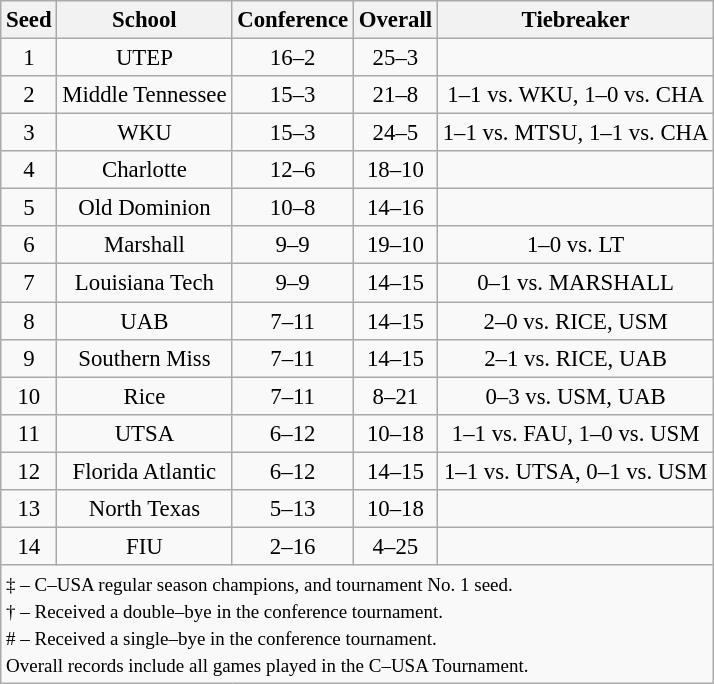<table class="wikitable" style="white-space:nowrap; font-size:95%; text-align:center">
<tr>
<th>Seed</th>
<th>School</th>
<th>Conference</th>
<th>Overall</th>
<th>Tiebreaker</th>
</tr>
<tr>
<td>1</td>
<td>UTEP</td>
<td>16–2</td>
<td>25–3</td>
<td></td>
</tr>
<tr>
<td>2</td>
<td>Middle Tennessee</td>
<td>15–3</td>
<td>21–8</td>
<td>1–1 vs. WKU, 1–0 vs. CHA</td>
</tr>
<tr>
<td>3</td>
<td>WKU</td>
<td>15–3</td>
<td>24–5</td>
<td>1–1 vs. MTSU, 1–1 vs. CHA</td>
</tr>
<tr>
<td>4</td>
<td>Charlotte</td>
<td>12–6</td>
<td>18–10</td>
<td></td>
</tr>
<tr>
<td>5</td>
<td>Old Dominion</td>
<td>10–8</td>
<td>14–16</td>
<td></td>
</tr>
<tr>
<td>6</td>
<td>Marshall</td>
<td>9–9</td>
<td>19–10</td>
<td>1–0 vs. LT</td>
</tr>
<tr>
<td>7</td>
<td>Louisiana Tech</td>
<td>9–9</td>
<td>14–15</td>
<td>0–1 vs. MARSHALL</td>
</tr>
<tr>
<td>8</td>
<td>UAB</td>
<td>7–11</td>
<td>14–15</td>
<td>2–0 vs. RICE, USM</td>
</tr>
<tr>
<td>9</td>
<td>Southern Miss</td>
<td>7–11</td>
<td>14–15</td>
<td>2–1 vs. RICE, UAB</td>
</tr>
<tr>
<td>10</td>
<td>Rice</td>
<td>7–11</td>
<td>8–21</td>
<td>0–3 vs. USM, UAB</td>
</tr>
<tr>
<td>11</td>
<td>UTSA</td>
<td>6–12</td>
<td>10–18</td>
<td>1–1 vs. FAU, 1–0 vs. USM</td>
</tr>
<tr>
<td>12</td>
<td>Florida Atlantic</td>
<td>6–12</td>
<td>14–15</td>
<td>1–1 vs. UTSA, 0–1 vs. USM</td>
</tr>
<tr>
<td>13</td>
<td>North Texas</td>
<td>5–13</td>
<td>10–18</td>
<td></td>
</tr>
<tr>
<td>14</td>
<td>FIU</td>
<td>2–16</td>
<td>4–25</td>
<td></td>
</tr>
<tr>
<td colspan=5 align=left><small>‡ – C–USA regular season champions, and tournament No. 1 seed.<br>† – Received a double–bye in the conference tournament.<br># – Received a single–bye in the conference tournament.<br>Overall records include all games played in the C–USA Tournament.</small></td>
</tr>
</table>
